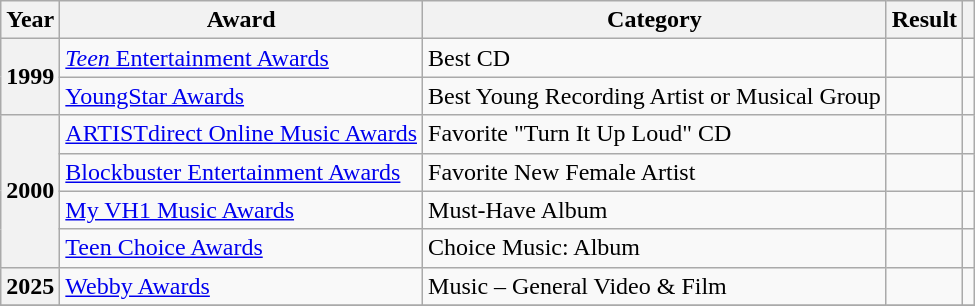<table class="wikitable plainrowheaders">
<tr>
<th scope="col">Year</th>
<th scope="col">Award</th>
<th scope="col">Category</th>
<th scope="col">Result</th>
<th scope="col"></th>
</tr>
<tr>
<th scope="row"; rowspan="2">1999</th>
<td><a href='#'><em>Teen</em> Entertainment Awards</a></td>
<td>Best CD</td>
<td></td>
<td></td>
</tr>
<tr>
<td><a href='#'>YoungStar Awards</a></td>
<td>Best Young Recording Artist or Musical Group</td>
<td></td>
<td></td>
</tr>
<tr>
<th scope="row"; rowspan="4">2000</th>
<td><a href='#'>ARTISTdirect Online Music Awards</a></td>
<td>Favorite "Turn It Up Loud" CD</td>
<td></td>
<td></td>
</tr>
<tr>
<td><a href='#'>Blockbuster Entertainment Awards</a></td>
<td>Favorite New Female Artist</td>
<td></td>
<td></td>
</tr>
<tr>
<td><a href='#'>My VH1 Music Awards</a></td>
<td>Must-Have Album</td>
<td></td>
<td></td>
</tr>
<tr>
<td><a href='#'>Teen Choice Awards</a></td>
<td>Choice Music: Album</td>
<td></td>
<td></td>
</tr>
<tr>
<th scope="row">2025</th>
<td><a href='#'>Webby Awards</a></td>
<td>Music – General Video & Film</td>
<td></td>
<td></td>
</tr>
<tr>
</tr>
</table>
